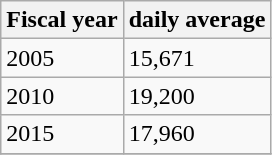<table class="wikitable">
<tr>
<th>Fiscal year</th>
<th>daily average</th>
</tr>
<tr>
<td>2005</td>
<td>15,671</td>
</tr>
<tr>
<td>2010</td>
<td>19,200</td>
</tr>
<tr>
<td>2015</td>
<td>17,960</td>
</tr>
<tr>
</tr>
</table>
